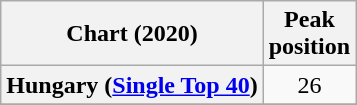<table class="wikitable sortable plainrowheaders" style="text-align:center">
<tr>
<th scope="col">Chart (2020)</th>
<th scope="col">Peak<br>position</th>
</tr>
<tr>
<th scope="row">Hungary (<a href='#'>Single Top 40</a>)</th>
<td>26</td>
</tr>
<tr>
</tr>
<tr>
</tr>
</table>
